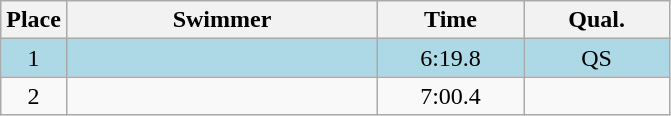<table class=wikitable style="text-align:center">
<tr>
<th>Place</th>
<th width=200>Swimmer</th>
<th width=90>Time</th>
<th width=90>Qual.</th>
</tr>
<tr bgcolor=lightblue>
<td>1</td>
<td align=left></td>
<td>6:19.8</td>
<td>QS</td>
</tr>
<tr>
<td>2</td>
<td align=left></td>
<td>7:00.4</td>
<td></td>
</tr>
</table>
